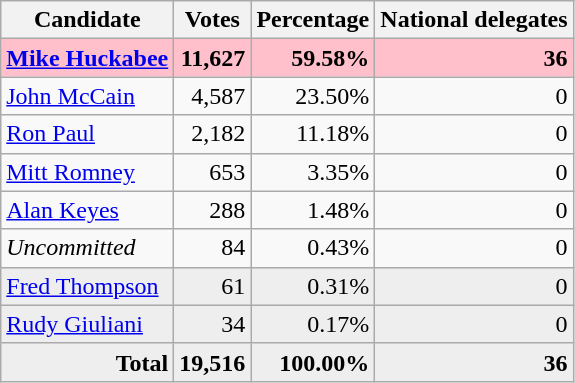<table class="wikitable" style="text-align:right;">
<tr>
<th>Candidate</th>
<th>Votes</th>
<th>Percentage</th>
<th>National delegates</th>
</tr>
<tr style="background:pink;">
<td style="text-align:left;"><strong><a href='#'>Mike Huckabee</a></strong></td>
<td><strong>11,627</strong></td>
<td><strong>59.58%</strong></td>
<td><strong>36</strong></td>
</tr>
<tr>
<td style="text-align:left;"><a href='#'>John McCain</a></td>
<td>4,587</td>
<td>23.50%</td>
<td>0</td>
</tr>
<tr>
<td style="text-align:left;"><a href='#'>Ron Paul</a></td>
<td>2,182</td>
<td>11.18%</td>
<td>0</td>
</tr>
<tr>
<td style="text-align:left;"><a href='#'>Mitt Romney</a></td>
<td>653</td>
<td>3.35%</td>
<td>0</td>
</tr>
<tr>
<td style="text-align:left;"><a href='#'>Alan Keyes</a></td>
<td>288</td>
<td>1.48%</td>
<td>0</td>
</tr>
<tr>
<td style="text-align:left;"><em>Uncommitted</em></td>
<td>84</td>
<td>0.43%</td>
<td>0</td>
</tr>
<tr style="background:#eee;">
<td style="text-align:left;"><a href='#'>Fred Thompson</a></td>
<td>61</td>
<td>0.31%</td>
<td>0</td>
</tr>
<tr style="background:#eee;">
<td style="text-align:left;"><a href='#'>Rudy Giuliani</a></td>
<td>34</td>
<td>0.17%</td>
<td>0</td>
</tr>
<tr style="background:#eee;">
<td><strong>Total</strong></td>
<td><strong>19,516</strong></td>
<td><strong>100.00%</strong></td>
<td><strong>36</strong></td>
</tr>
</table>
